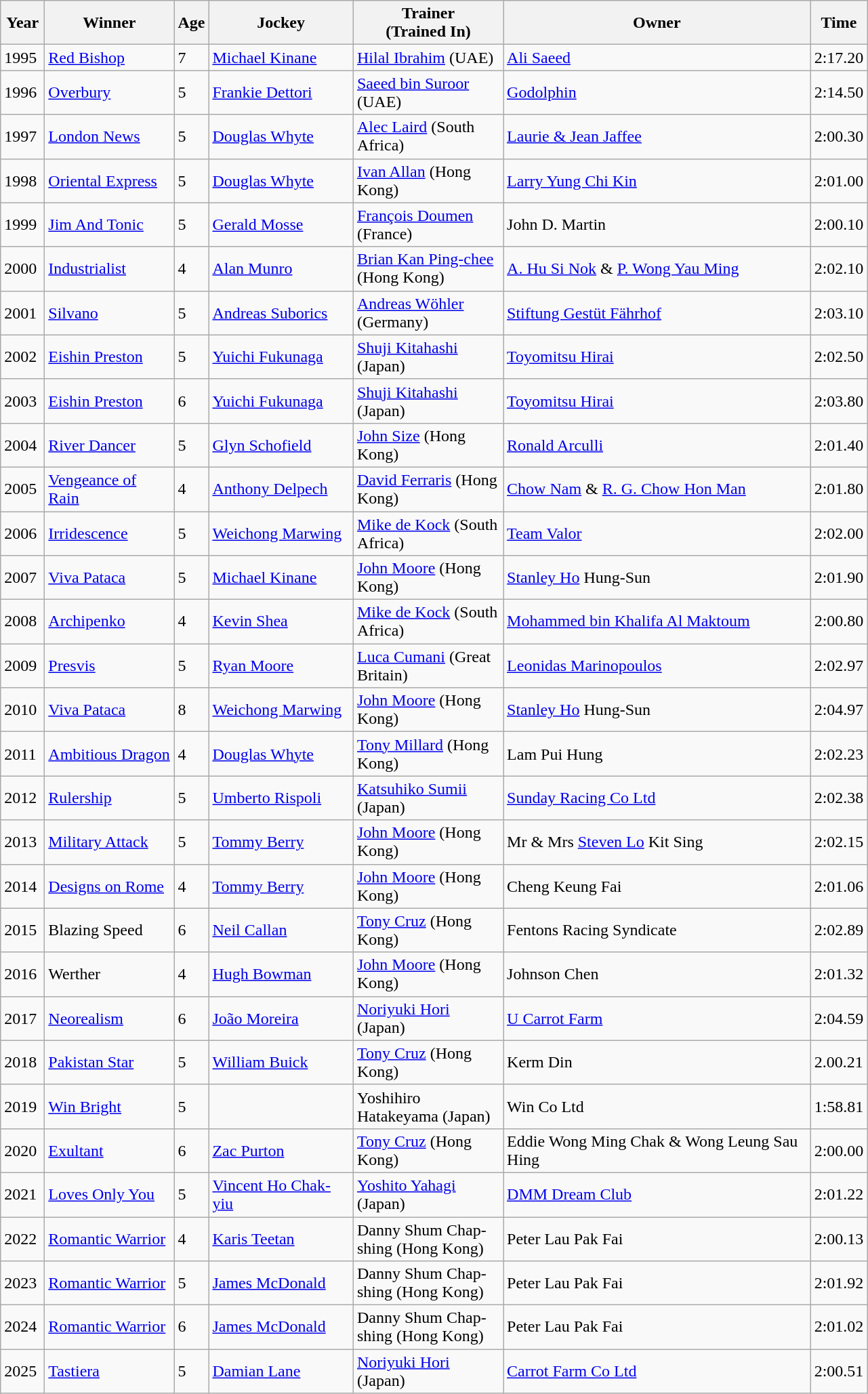<table class = "sortable wikitable">
<tr>
<th width="36px">Year</th>
<th width="120px">Winner</th>
<th>Age</th>
<th width="135px">Jockey</th>
<th width="140px">Trainer<br>(Trained In)</th>
<th width="295px">Owner</th>
<th>Time</th>
</tr>
<tr>
<td>1995</td>
<td><a href='#'>Red Bishop</a></td>
<td>7</td>
<td><a href='#'>Michael Kinane</a></td>
<td><a href='#'>Hilal Ibrahim</a> (UAE)</td>
<td><a href='#'>Ali Saeed</a></td>
<td>2:17.20</td>
</tr>
<tr stole>
<td>1996</td>
<td><a href='#'>Overbury</a></td>
<td>5</td>
<td><a href='#'>Frankie Dettori</a></td>
<td><a href='#'>Saeed bin Suroor</a> (UAE)</td>
<td><a href='#'>Godolphin</a></td>
<td>2:14.50</td>
</tr>
<tr>
<td>1997</td>
<td><a href='#'>London News</a></td>
<td>5</td>
<td><a href='#'>Douglas Whyte</a></td>
<td><a href='#'>Alec Laird</a> (South Africa)</td>
<td><a href='#'>Laurie & Jean Jaffee</a></td>
<td>2:00.30</td>
</tr>
<tr>
<td>1998</td>
<td><a href='#'>Oriental Express</a></td>
<td>5</td>
<td><a href='#'>Douglas Whyte</a></td>
<td><a href='#'>Ivan Allan</a> (Hong Kong)</td>
<td><a href='#'>Larry Yung Chi Kin</a></td>
<td>2:01.00</td>
</tr>
<tr>
<td>1999</td>
<td><a href='#'>Jim And Tonic</a></td>
<td>5</td>
<td><a href='#'>Gerald Mosse</a></td>
<td><a href='#'>François Doumen</a> (France)</td>
<td>John D. Martin</td>
<td>2:00.10</td>
</tr>
<tr>
<td>2000</td>
<td><a href='#'>Industrialist</a></td>
<td>4</td>
<td><a href='#'>Alan Munro</a></td>
<td><a href='#'>Brian Kan Ping-chee</a> (Hong Kong)</td>
<td><a href='#'>A. Hu Si Nok</a> & <a href='#'>P. Wong Yau Ming</a></td>
<td>2:02.10</td>
</tr>
<tr>
<td>2001</td>
<td><a href='#'>Silvano</a></td>
<td>5</td>
<td><a href='#'>Andreas Suborics</a></td>
<td><a href='#'>Andreas Wöhler</a> (Germany)</td>
<td><a href='#'>Stiftung Gestüt Fährhof</a></td>
<td>2:03.10</td>
</tr>
<tr>
<td>2002</td>
<td><a href='#'>Eishin Preston</a></td>
<td>5</td>
<td><a href='#'>Yuichi Fukunaga</a></td>
<td><a href='#'>Shuji Kitahashi</a> (Japan)</td>
<td><a href='#'>Toyomitsu Hirai</a></td>
<td>2:02.50</td>
</tr>
<tr>
<td>2003</td>
<td><a href='#'>Eishin Preston</a></td>
<td>6</td>
<td><a href='#'>Yuichi Fukunaga</a></td>
<td><a href='#'>Shuji Kitahashi</a> (Japan)</td>
<td><a href='#'>Toyomitsu Hirai</a></td>
<td>2:03.80</td>
</tr>
<tr>
<td>2004</td>
<td><a href='#'>River Dancer</a></td>
<td>5</td>
<td><a href='#'>Glyn Schofield</a></td>
<td><a href='#'>John Size</a> (Hong Kong)</td>
<td><a href='#'>Ronald Arculli</a></td>
<td>2:01.40</td>
</tr>
<tr>
<td>2005</td>
<td><a href='#'>Vengeance of Rain</a></td>
<td>4</td>
<td><a href='#'>Anthony Delpech</a></td>
<td><a href='#'>David Ferraris</a> (Hong Kong)</td>
<td><a href='#'>Chow Nam</a> & <a href='#'>R. G. Chow Hon Man</a></td>
<td>2:01.80</td>
</tr>
<tr>
<td>2006</td>
<td><a href='#'>Irridescence</a></td>
<td>5</td>
<td><a href='#'>Weichong Marwing</a></td>
<td><a href='#'>Mike de Kock</a> (South Africa)</td>
<td><a href='#'>Team Valor</a></td>
<td>2:02.00</td>
</tr>
<tr>
<td>2007</td>
<td><a href='#'>Viva Pataca</a></td>
<td>5</td>
<td><a href='#'>Michael Kinane</a></td>
<td><a href='#'>John Moore</a> (Hong Kong)</td>
<td><a href='#'>Stanley Ho</a> Hung-Sun</td>
<td>2:01.90</td>
</tr>
<tr>
<td>2008</td>
<td><a href='#'>Archipenko</a></td>
<td>4</td>
<td><a href='#'>Kevin Shea</a></td>
<td><a href='#'>Mike de Kock</a> (South Africa)</td>
<td><a href='#'>Mohammed bin Khalifa Al Maktoum</a></td>
<td>2:00.80</td>
</tr>
<tr>
<td>2009</td>
<td><a href='#'>Presvis</a></td>
<td>5</td>
<td><a href='#'>Ryan Moore</a></td>
<td><a href='#'>Luca Cumani</a> (Great Britain)</td>
<td><a href='#'>Leonidas Marinopoulos</a></td>
<td>2:02.97</td>
</tr>
<tr>
<td>2010</td>
<td><a href='#'>Viva Pataca</a></td>
<td>8</td>
<td><a href='#'>Weichong Marwing</a></td>
<td><a href='#'>John Moore</a> (Hong Kong)</td>
<td><a href='#'>Stanley Ho</a> Hung-Sun</td>
<td>2:04.97</td>
</tr>
<tr>
<td>2011</td>
<td><a href='#'>Ambitious Dragon</a></td>
<td>4</td>
<td><a href='#'>Douglas Whyte</a></td>
<td><a href='#'>Tony Millard</a> (Hong Kong)</td>
<td>Lam Pui Hung</td>
<td>2:02.23</td>
</tr>
<tr>
<td>2012</td>
<td><a href='#'>Rulership</a></td>
<td>5</td>
<td><a href='#'>Umberto Rispoli</a></td>
<td><a href='#'>Katsuhiko Sumii</a> (Japan)</td>
<td><a href='#'>Sunday Racing Co Ltd</a></td>
<td>2:02.38</td>
</tr>
<tr>
<td>2013</td>
<td><a href='#'>Military Attack</a></td>
<td>5</td>
<td><a href='#'>Tommy Berry</a></td>
<td><a href='#'>John Moore</a> (Hong Kong)</td>
<td>Mr & Mrs <a href='#'>Steven Lo</a> Kit Sing</td>
<td>2:02.15</td>
</tr>
<tr>
<td>2014</td>
<td><a href='#'>Designs on Rome</a></td>
<td>4</td>
<td><a href='#'>Tommy Berry</a></td>
<td><a href='#'>John Moore</a> (Hong Kong)</td>
<td>Cheng Keung Fai</td>
<td>2:01.06</td>
</tr>
<tr>
<td>2015</td>
<td>Blazing Speed</td>
<td>6</td>
<td><a href='#'>Neil Callan</a></td>
<td><a href='#'>Tony Cruz</a> (Hong Kong)</td>
<td>Fentons Racing Syndicate</td>
<td>2:02.89</td>
</tr>
<tr>
<td>2016</td>
<td>Werther</td>
<td>4</td>
<td><a href='#'>Hugh Bowman</a></td>
<td><a href='#'>John Moore</a> (Hong Kong)</td>
<td>Johnson Chen</td>
<td>2:01.32</td>
</tr>
<tr>
<td>2017</td>
<td><a href='#'>Neorealism</a></td>
<td>6</td>
<td><a href='#'>João Moreira</a></td>
<td><a href='#'>Noriyuki Hori</a> (Japan)</td>
<td><a href='#'>U Carrot Farm</a></td>
<td>2:04.59</td>
</tr>
<tr>
<td>2018</td>
<td><a href='#'>Pakistan Star</a></td>
<td>5</td>
<td><a href='#'>William Buick</a></td>
<td><a href='#'>Tony Cruz</a> (Hong Kong)</td>
<td>Kerm Din</td>
<td>2.00.21</td>
</tr>
<tr>
<td>2019</td>
<td><a href='#'>Win Bright</a></td>
<td>5</td>
<td></td>
<td>Yoshihiro Hatakeyama (Japan)</td>
<td>Win Co Ltd</td>
<td>1:58.81</td>
</tr>
<tr>
<td>2020</td>
<td><a href='#'>Exultant</a></td>
<td>6</td>
<td><a href='#'>Zac Purton</a></td>
<td><a href='#'>Tony Cruz</a> (Hong Kong)</td>
<td>Eddie Wong Ming Chak & Wong Leung Sau Hing</td>
<td>2:00.00</td>
</tr>
<tr>
<td>2021</td>
<td><a href='#'>Loves Only You</a></td>
<td>5</td>
<td><a href='#'>Vincent Ho Chak-yiu</a></td>
<td><a href='#'>Yoshito Yahagi</a> (Japan)</td>
<td><a href='#'>DMM Dream Club</a></td>
<td>2:01.22</td>
</tr>
<tr>
<td>2022</td>
<td><a href='#'>Romantic Warrior</a></td>
<td>4</td>
<td><a href='#'>Karis Teetan</a></td>
<td>Danny Shum Chap-shing (Hong Kong)</td>
<td>Peter Lau Pak Fai</td>
<td>2:00.13</td>
</tr>
<tr>
<td>2023</td>
<td><a href='#'>Romantic Warrior</a></td>
<td>5</td>
<td><a href='#'>James McDonald</a></td>
<td>Danny Shum Chap-shing (Hong Kong)</td>
<td>Peter Lau Pak Fai</td>
<td>2:01.92</td>
</tr>
<tr>
<td>2024</td>
<td><a href='#'>Romantic Warrior</a></td>
<td>6</td>
<td><a href='#'>James McDonald</a></td>
<td>Danny Shum Chap-shing (Hong Kong)</td>
<td>Peter Lau Pak Fai</td>
<td>2:01.02</td>
</tr>
<tr>
<td>2025</td>
<td><a href='#'>Tastiera</a></td>
<td>5</td>
<td><a href='#'>Damian Lane</a></td>
<td><a href='#'>Noriyuki Hori</a> (Japan)</td>
<td><a href='#'>Carrot Farm Co Ltd</a></td>
<td>2:00.51</td>
</tr>
</table>
